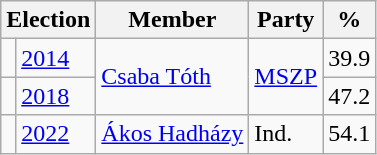<table class=wikitable>
<tr>
<th colspan=2>Election</th>
<th>Member</th>
<th>Party</th>
<th>%</th>
</tr>
<tr>
<td bgcolor=></td>
<td><a href='#'>2014</a></td>
<td rowspan=2><a href='#'>Csaba Tóth</a></td>
<td rowspan=2><a href='#'>MSZP</a></td>
<td align=right>39.9</td>
</tr>
<tr>
<td bgcolor=></td>
<td><a href='#'>2018</a></td>
<td align=right>47.2</td>
</tr>
<tr>
<td bgcolor=></td>
<td><a href='#'>2022</a></td>
<td><a href='#'>Ákos Hadházy</a></td>
<td>Ind.</td>
<td>54.1</td>
</tr>
</table>
